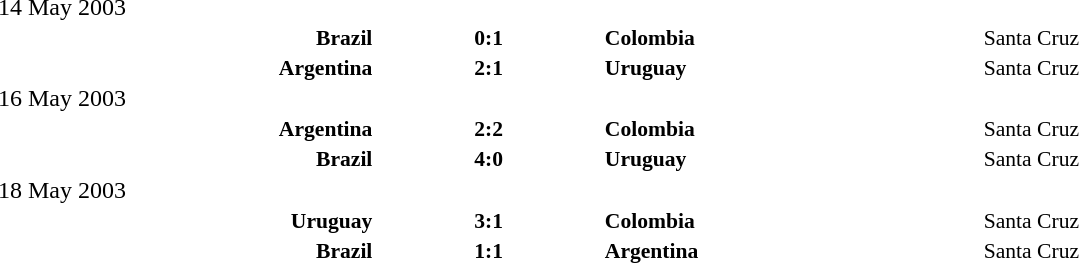<table width=100% cellspacing=1>
<tr>
<th width=20%></th>
<th width=12%></th>
<th width=20%></th>
<th width=33%></th>
</tr>
<tr>
<td>14 May 2003</td>
</tr>
<tr style=font-size:90%>
<td align=right><strong>Brazil</strong></td>
<td align=center><strong>0:1</strong></td>
<td><strong>Colombia</strong></td>
<td>Santa Cruz</td>
<td></td>
</tr>
<tr style=font-size:90%>
<td align=right><strong>Argentina</strong></td>
<td align=center><strong>2:1</strong></td>
<td><strong>Uruguay</strong></td>
<td>Santa Cruz</td>
<td></td>
</tr>
<tr>
<td>16 May 2003</td>
</tr>
<tr style=font-size:90%>
<td align=right><strong>Argentina</strong></td>
<td align=center><strong>2:2</strong></td>
<td><strong>Colombia</strong></td>
<td>Santa Cruz</td>
<td></td>
</tr>
<tr style=font-size:90%>
<td align=right><strong>Brazil</strong></td>
<td align=center><strong>4:0</strong></td>
<td><strong>Uruguay</strong></td>
<td>Santa Cruz</td>
<td></td>
</tr>
<tr>
<td>18 May 2003</td>
</tr>
<tr style=font-size:90%>
<td align=right><strong>Uruguay</strong></td>
<td align=center><strong>3:1</strong></td>
<td><strong>Colombia</strong></td>
<td>Santa Cruz</td>
<td></td>
</tr>
<tr style=font-size:90%>
<td align=right><strong>Brazil</strong></td>
<td align=center><strong>1:1</strong></td>
<td><strong>Argentina</strong></td>
<td>Santa Cruz</td>
<td></td>
</tr>
</table>
